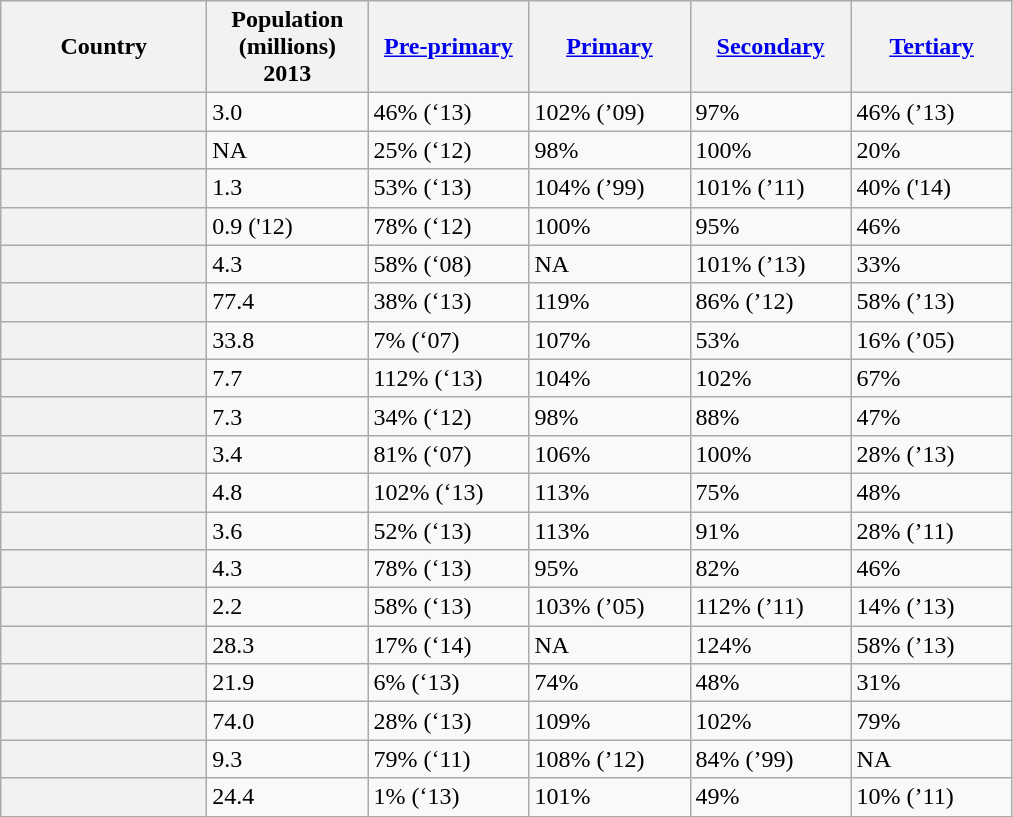<table class="wikitable">
<tr>
<th scope="col" style="width: 130px;">Country</th>
<th scope="col" style="width: 100px;">Population (millions) 2013</th>
<th scope="col" style="width: 100px;"><a href='#'>Pre-primary</a></th>
<th scope="col" style="width: 100px;"><a href='#'>Primary</a></th>
<th scope="col" style="width: 100px;"><a href='#'>Secondary</a></th>
<th scope="col" style="width: 100px;"><a href='#'>Tertiary</a></th>
</tr>
<tr>
<th></th>
<td>3.0</td>
<td>46% (‘13)</td>
<td>102% (’09)</td>
<td>97%</td>
<td>46% (’13)</td>
</tr>
<tr>
<th></th>
<td>NA</td>
<td>25% (‘12)</td>
<td>98%</td>
<td>100%</td>
<td>20%</td>
</tr>
<tr>
<th></th>
<td>1.3</td>
<td>53% (‘13)</td>
<td>104% (’99)</td>
<td>101% (’11)</td>
<td>40% ('14)</td>
</tr>
<tr>
<th></th>
<td>0.9 ('12)</td>
<td>78% (‘12)</td>
<td>100%</td>
<td>95%</td>
<td>46%</td>
</tr>
<tr>
<th></th>
<td>4.3</td>
<td>58% (‘08)</td>
<td>NA</td>
<td>101% (’13)</td>
<td>33%</td>
</tr>
<tr>
<th></th>
<td>77.4</td>
<td>38% (‘13)</td>
<td>119%</td>
<td>86% (’12)</td>
<td>58% (’13)</td>
</tr>
<tr>
<th></th>
<td>33.8</td>
<td>7% (‘07)</td>
<td>107%</td>
<td>53%</td>
<td>16% (’05)</td>
</tr>
<tr>
<th></th>
<td>7.7</td>
<td>112% (‘13)</td>
<td>104%</td>
<td>102%</td>
<td>67%</td>
</tr>
<tr>
<th></th>
<td>7.3</td>
<td>34% (‘12)</td>
<td>98%</td>
<td>88%</td>
<td>47%</td>
</tr>
<tr>
<th></th>
<td>3.4</td>
<td>81% (‘07)</td>
<td>106%</td>
<td>100%</td>
<td>28% (’13)</td>
</tr>
<tr>
<th></th>
<td>4.8</td>
<td>102% (‘13)</td>
<td>113%</td>
<td>75%</td>
<td>48%</td>
</tr>
<tr>
<th></th>
<td>3.6</td>
<td>52% (‘13)</td>
<td>113%</td>
<td>91%</td>
<td>28% (’11)</td>
</tr>
<tr>
<th></th>
<td>4.3</td>
<td>78% (‘13)</td>
<td>95%</td>
<td>82%</td>
<td>46%</td>
</tr>
<tr>
<th></th>
<td>2.2</td>
<td>58% (‘13)</td>
<td>103% (’05)</td>
<td>112% (’11)</td>
<td>14% (’13)</td>
</tr>
<tr>
<th></th>
<td>28.3</td>
<td>17% (‘14)</td>
<td>NA</td>
<td>124%</td>
<td>58% (’13)</td>
</tr>
<tr>
<th></th>
<td>21.9</td>
<td>6% (‘13)</td>
<td>74%</td>
<td>48%</td>
<td>31%</td>
</tr>
<tr>
<th></th>
<td>74.0</td>
<td>28% (‘13)</td>
<td>109%</td>
<td>102%</td>
<td>79%</td>
</tr>
<tr>
<th></th>
<td>9.3</td>
<td>79% (‘11)</td>
<td>108% (’12)</td>
<td>84% (’99)</td>
<td>NA</td>
</tr>
<tr>
<th></th>
<td>24.4</td>
<td>1% (‘13)</td>
<td>101%</td>
<td>49%</td>
<td>10% (’11)</td>
</tr>
<tr>
</tr>
</table>
